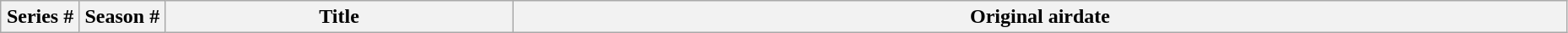<table class="wikitable plainrowheaders" style="width:98%;">
<tr>
<th width="55">Series #</th>
<th width="60">Season #</th>
<th>Title</th>
<th>Original airdate<br>






















</th>
</tr>
</table>
